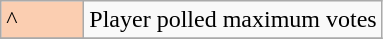<table class="wikitable">
<tr>
<td style="background-color:#FBCEB1; width:3em">^</td>
<td>Player polled maximum votes</td>
</tr>
<tr>
</tr>
</table>
